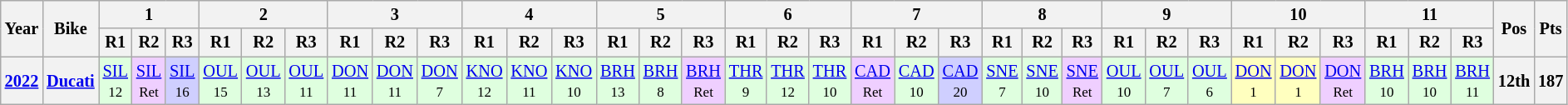<table class="wikitable" style="text-align:center; font-size:85%">
<tr>
<th valign="middle" rowspan=2>Year</th>
<th valign="middle" rowspan=2>Bike</th>
<th colspan=3>1</th>
<th colspan=3>2</th>
<th colspan=3>3</th>
<th colspan=3>4</th>
<th colspan=3>5</th>
<th colspan=3>6</th>
<th colspan=3>7</th>
<th colspan=3>8</th>
<th colspan=3>9</th>
<th colspan=3>10</th>
<th colspan=3>11</th>
<th rowspan=2>Pos</th>
<th rowspan=2>Pts</th>
</tr>
<tr>
<th>R1</th>
<th>R2</th>
<th>R3</th>
<th>R1</th>
<th>R2</th>
<th>R3</th>
<th>R1</th>
<th>R2</th>
<th>R3</th>
<th>R1</th>
<th>R2</th>
<th>R3</th>
<th>R1</th>
<th>R2</th>
<th>R3</th>
<th>R1</th>
<th>R2</th>
<th>R3</th>
<th>R1</th>
<th>R2</th>
<th>R3</th>
<th>R1</th>
<th>R2</th>
<th>R3</th>
<th>R1</th>
<th>R2</th>
<th>R3</th>
<th>R1</th>
<th>R2</th>
<th>R3</th>
<th>R1</th>
<th>R2</th>
<th>R3</th>
</tr>
<tr>
<th><a href='#'>2022</a></th>
<th><a href='#'>Ducati</a></th>
<td style="background:#DFFFDF;"><a href='#'>SIL</a><br><small>12</small></td>
<td style="background:#efcfff;"><a href='#'>SIL</a><br><small>Ret</small></td>
<td style="background:#cfcfff;"><a href='#'>SIL</a><br><small>16</small></td>
<td style="background:#DFFFDF;"><a href='#'>OUL</a><br><small>15</small></td>
<td style="background:#dfffdf;"><a href='#'>OUL</a><br><small>13</small></td>
<td style="background:#DFFFDF;"><a href='#'>OUL</a><br><small>11</small></td>
<td style="background:#DFFFDF;"><a href='#'>DON</a><br><small>11</small></td>
<td style="background:#DFFFDF;"><a href='#'>DON</a><br><small>11</small></td>
<td style="background:#dfffdf;"><a href='#'>DON</a><br><small>7</small></td>
<td style="background:#DFFFDF;"><a href='#'>KNO</a><br><small>12</small></td>
<td style="background:#dfffdf;"><a href='#'>KNO</a><br><small>11</small></td>
<td style="background:#DFFFDF;"><a href='#'>KNO</a><br><small>10</small></td>
<td style="background:#DFFFDF;"><a href='#'>BRH</a><br><small>13</small></td>
<td style="background:#DFFFDF;"><a href='#'>BRH</a><br><small>8</small></td>
<td style="background:#efcfff;"><a href='#'>BRH</a><br><small>Ret</small></td>
<td style="background:#DFFFDF;"><a href='#'>THR</a><br><small>9</small></td>
<td style="background:#DFFFDF;"><a href='#'>THR</a><br><small>12</small></td>
<td style="background:#DFFFDF;"><a href='#'>THR</a><br><small>10</small></td>
<td style="background:#efcfff;"><a href='#'>CAD</a><br><small>Ret</small></td>
<td style="background:#DFFFDF;"><a href='#'>CAD</a><br><small>10</small></td>
<td style="background:#cfcfff;"><a href='#'>CAD</a><br><small>20</small></td>
<td style="background:#DFFFDF;"><a href='#'>SNE</a><br><small>7</small></td>
<td style="background:#dfffdf;"><a href='#'>SNE</a><br><small>10</small></td>
<td style="background:#efcfff;"><a href='#'>SNE</a><br><small>Ret</small></td>
<td style="background:#dfffdf;"><a href='#'>OUL</a><br><small>10</small></td>
<td style="background:#DFFFDF;"><a href='#'>OUL</a><br><small>7</small></td>
<td style="background:#DFFFDF;"><a href='#'>OUL</a><br><small>6</small></td>
<td style="background:#ffffbf;"><a href='#'>DON</a><br><small>1</small></td>
<td style="background:#ffffbf;"><a href='#'>DON</a><br><small>1</small></td>
<td style="background:#efcfff;"><a href='#'>DON</a><br><small>Ret</small></td>
<td style="background:#dfffdf;"><a href='#'>BRH</a><br><small>10</small></td>
<td style="background:#dfffdf;"><a href='#'>BRH</a><br><small>10</small></td>
<td style="background:#dfffdf;"><a href='#'>BRH</a><br><small>11</small></td>
<th style="background:#;">12th</th>
<th style="background:#;">187</th>
</tr>
</table>
